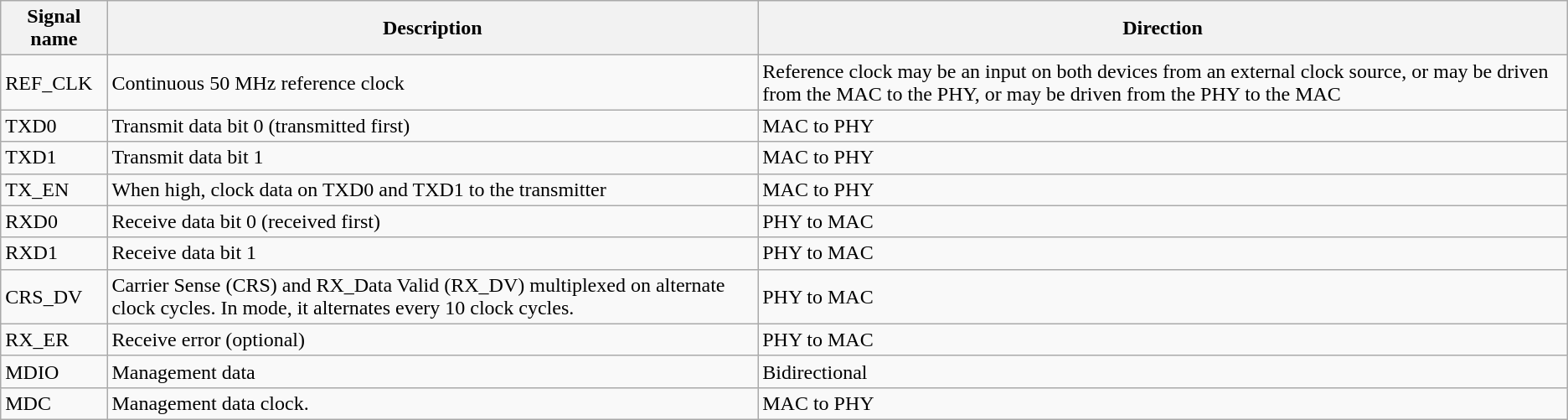<table class="wikitable">
<tr>
<th>Signal name</th>
<th>Description</th>
<th>Direction</th>
</tr>
<tr>
<td>REF_CLK</td>
<td>Continuous 50 MHz reference clock</td>
<td>Reference clock may be an input on both devices from an external clock source, or may be driven from the MAC to the PHY, or may be driven from the PHY to the MAC</td>
</tr>
<tr>
<td>TXD0</td>
<td>Transmit data bit 0 (transmitted first)</td>
<td>MAC to PHY</td>
</tr>
<tr>
<td>TXD1</td>
<td>Transmit data bit 1</td>
<td>MAC to PHY</td>
</tr>
<tr>
<td>TX_EN</td>
<td>When high, clock data on TXD0 and TXD1 to the transmitter</td>
<td>MAC to PHY</td>
</tr>
<tr>
<td>RXD0</td>
<td>Receive data bit 0 (received first)</td>
<td>PHY to MAC</td>
</tr>
<tr>
<td>RXD1</td>
<td>Receive data bit 1</td>
<td>PHY to MAC</td>
</tr>
<tr>
<td>CRS_DV</td>
<td>Carrier Sense (CRS) and RX_Data Valid (RX_DV) multiplexed on alternate clock cycles. In  mode, it alternates every 10 clock cycles.</td>
<td>PHY to MAC</td>
</tr>
<tr>
<td>RX_ER</td>
<td>Receive error (optional)</td>
<td>PHY to MAC</td>
</tr>
<tr>
<td>MDIO</td>
<td>Management data</td>
<td>Bidirectional</td>
</tr>
<tr>
<td>MDC</td>
<td>Management data clock.</td>
<td>MAC to PHY</td>
</tr>
</table>
